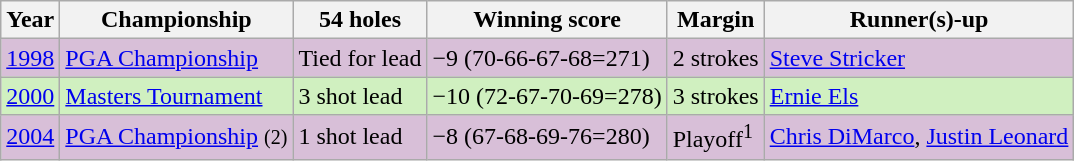<table class="wikitable">
<tr>
<th>Year</th>
<th>Championship</th>
<th>54 holes</th>
<th>Winning score</th>
<th>Margin</th>
<th>Runner(s)-up</th>
</tr>
<tr style="background:thistle;">
<td><a href='#'>1998</a></td>
<td><a href='#'>PGA Championship</a></td>
<td>Tied for lead</td>
<td>−9 (70-66-67-68=271)</td>
<td>2 strokes</td>
<td> <a href='#'>Steve Stricker</a></td>
</tr>
<tr style="background:#d0f0c0;">
<td><a href='#'>2000</a></td>
<td><a href='#'>Masters Tournament</a></td>
<td>3 shot lead</td>
<td>−10 (72-67-70-69=278)</td>
<td>3 strokes</td>
<td> <a href='#'>Ernie Els</a></td>
</tr>
<tr style="background:thistle;">
<td><a href='#'>2004</a></td>
<td><a href='#'>PGA Championship</a> <small> (2)</small></td>
<td>1 shot lead</td>
<td>−8 (67-68-69-76=280)</td>
<td>Playoff<sup>1</sup></td>
<td> <a href='#'>Chris DiMarco</a>,  <a href='#'>Justin Leonard</a></td>
</tr>
</table>
